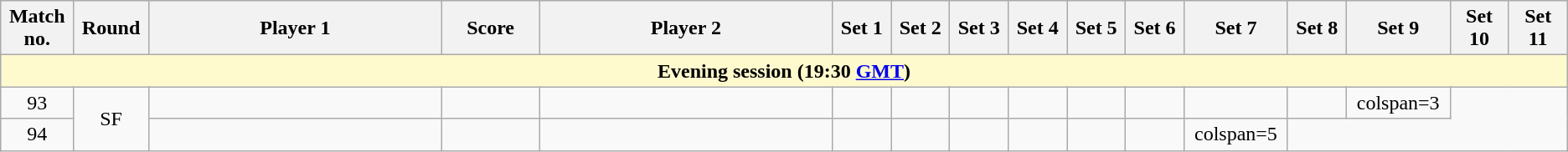<table class="wikitable">
<tr>
<th width="2%">Match no.</th>
<th width="2%">Round</th>
<th width="15%">Player 1</th>
<th width="5%">Score</th>
<th width="15%">Player 2</th>
<th width="3%">Set 1</th>
<th width="3%">Set 2</th>
<th width="3%">Set 3</th>
<th width="3%">Set 4</th>
<th width="3%">Set 5</th>
<th width="3%">Set 6</th>
<th width="3%">Set 7</th>
<th width="3%">Set 8</th>
<th width="3%">Set 9</th>
<th width="3%">Set 10</th>
<th width="3%">Set 11</th>
</tr>
<tr>
<td colspan="16" style="text-align:center; background-color:#FFFACD"><strong>Evening session (19:30 <a href='#'>GMT</a>)</strong></td>
</tr>
<tr style=text-align:center;">
<td>93</td>
<td rowspan=2>SF</td>
<td></td>
<td></td>
<td></td>
<td></td>
<td></td>
<td></td>
<td></td>
<td></td>
<td></td>
<td></td>
<td></td>
<td>colspan=3</td>
</tr>
<tr style=text-align:center;">
<td>94</td>
<td></td>
<td></td>
<td></td>
<td></td>
<td></td>
<td></td>
<td></td>
<td></td>
<td></td>
<td>colspan=5</td>
</tr>
</table>
